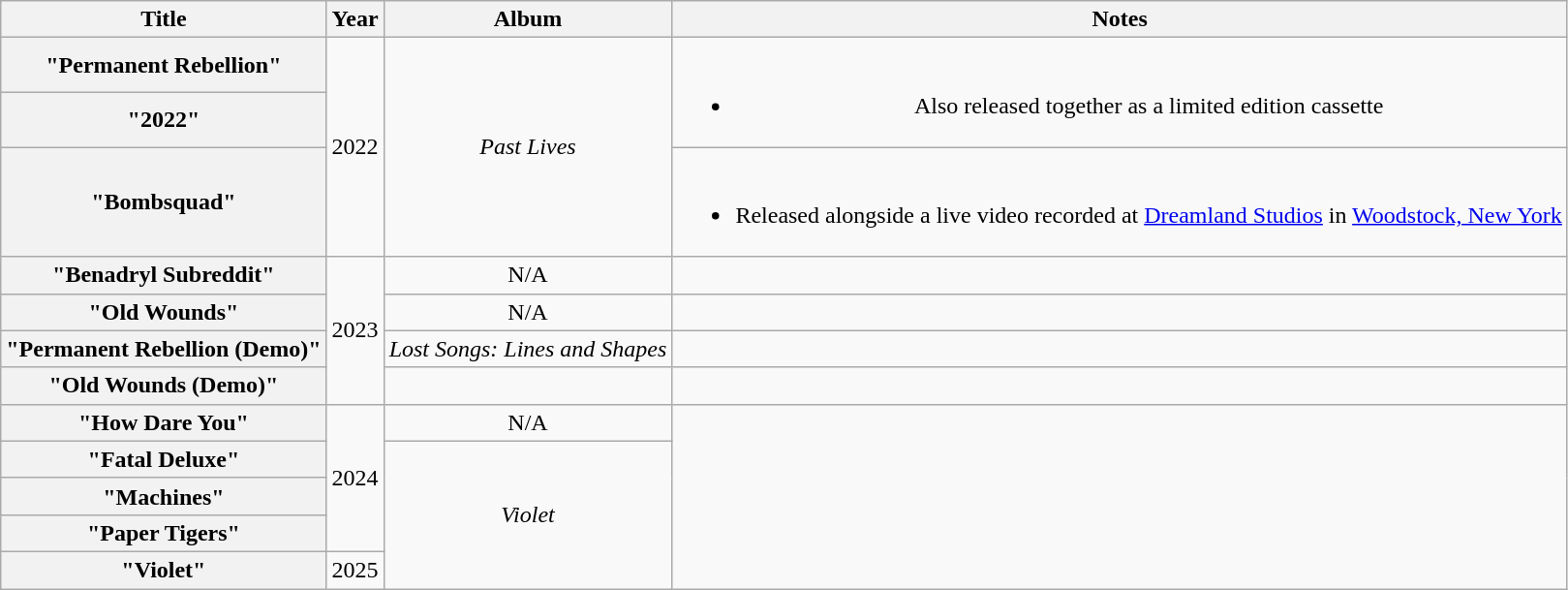<table class="wikitable plainrowheaders" style="text-align:center;">
<tr>
<th scope="col">Title</th>
<th scope="col">Year</th>
<th scope="col">Album</th>
<th>Notes</th>
</tr>
<tr>
<th scope="row">"Permanent Rebellion"</th>
<td rowspan="3">2022</td>
<td rowspan="3"><em>Past Lives</em></td>
<td rowspan="2"><br><ul><li>Also released together as a limited edition cassette</li></ul></td>
</tr>
<tr>
<th scope="row">"2022"</th>
</tr>
<tr>
<th scope="row">"Bombsquad"</th>
<td><br><ul><li>Released alongside a live video recorded at <a href='#'>Dreamland Studios</a> in <a href='#'>Woodstock, New York</a></li></ul></td>
</tr>
<tr>
<th scope="row">"Benadryl Subreddit"</th>
<td rowspan="4">2023</td>
<td>N/A</td>
<td></td>
</tr>
<tr>
<th scope="row">"Old Wounds"</th>
<td>N/A</td>
<td></td>
</tr>
<tr>
<th scope="row">"Permanent Rebellion (Demo)"</th>
<td><em>Lost Songs: Lines and Shapes</em></td>
<td></td>
</tr>
<tr>
<th scope="row">"Old Wounds (Demo)"</th>
<td></td>
<td></td>
</tr>
<tr>
<th scope="row">"How Dare You"</th>
<td rowspan="4">2024</td>
<td>N/A</td>
</tr>
<tr>
<th scope="row">"Fatal Deluxe"</th>
<td rowspan="4"><em>Violet</em></td>
</tr>
<tr>
<th scope="row">"Machines"</th>
</tr>
<tr>
<th scope="row">"Paper Tigers"</th>
</tr>
<tr>
<th scope="row">"Violet"</th>
<td rowspan="1">2025</td>
</tr>
</table>
